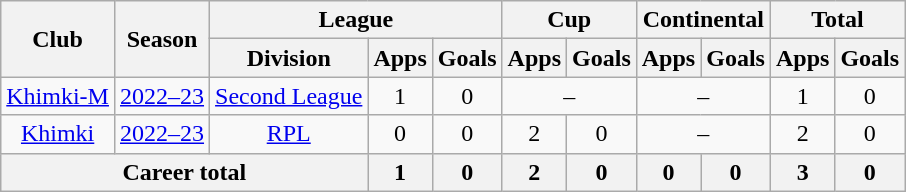<table class="wikitable" style="text-align:center">
<tr>
<th rowspan="2">Club</th>
<th rowspan="2">Season</th>
<th colspan="3">League</th>
<th colspan="2">Cup</th>
<th colspan="2">Continental</th>
<th colspan="2">Total</th>
</tr>
<tr>
<th>Division</th>
<th>Apps</th>
<th>Goals</th>
<th>Apps</th>
<th>Goals</th>
<th>Apps</th>
<th>Goals</th>
<th>Apps</th>
<th>Goals</th>
</tr>
<tr>
<td><a href='#'>Khimki-M</a></td>
<td><a href='#'>2022–23</a></td>
<td><a href='#'>Second League</a></td>
<td>1</td>
<td>0</td>
<td colspan="2">–</td>
<td colspan="2">–</td>
<td>1</td>
<td>0</td>
</tr>
<tr>
<td><a href='#'>Khimki</a></td>
<td><a href='#'>2022–23</a></td>
<td><a href='#'>RPL</a></td>
<td>0</td>
<td>0</td>
<td>2</td>
<td>0</td>
<td colspan="2">–</td>
<td>2</td>
<td>0</td>
</tr>
<tr>
<th colspan="3">Career total</th>
<th>1</th>
<th>0</th>
<th>2</th>
<th>0</th>
<th>0</th>
<th>0</th>
<th>3</th>
<th>0</th>
</tr>
</table>
